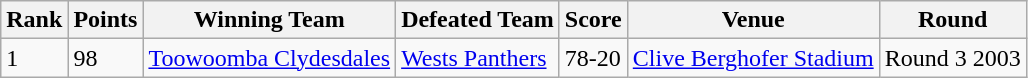<table class="wikitable">
<tr>
<th>Rank</th>
<th>Points</th>
<th>Winning Team</th>
<th>Defeated Team</th>
<th>Score</th>
<th>Venue</th>
<th>Round</th>
</tr>
<tr>
<td>1</td>
<td>98</td>
<td> <a href='#'>Toowoomba Clydesdales</a></td>
<td> <a href='#'>Wests Panthers</a></td>
<td>78-20</td>
<td><a href='#'>Clive Berghofer Stadium</a></td>
<td>Round 3 2003</td>
</tr>
</table>
